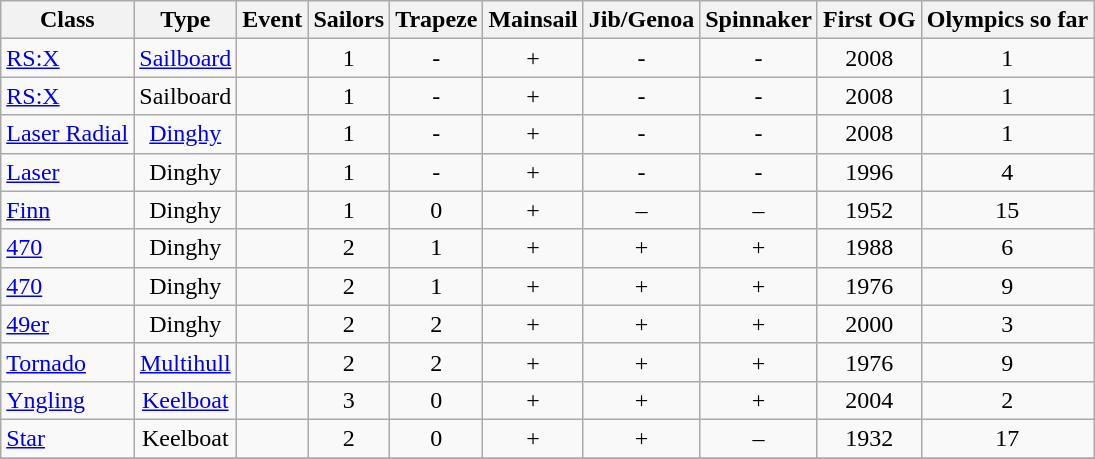<table class="wikitable" style="text-align:center">
<tr>
<th>Class</th>
<th>Type</th>
<th>Event</th>
<th>Sailors</th>
<th>Trapeze</th>
<th>Mainsail</th>
<th>Jib/Genoa</th>
<th>Spinnaker</th>
<th>First OG</th>
<th>Olympics so far</th>
</tr>
<tr>
<td style="text-align:left"><a href='#'>RS:X</a></td>
<td><a href='#'>Sailboard</a></td>
<td></td>
<td>1</td>
<td>-</td>
<td>+</td>
<td>-</td>
<td>-</td>
<td>2008</td>
<td>1</td>
</tr>
<tr>
<td style="text-align:left"><a href='#'>RS:X</a></td>
<td>Sailboard</td>
<td></td>
<td>1</td>
<td>-</td>
<td>+</td>
<td>-</td>
<td>-</td>
<td>2008</td>
<td>1</td>
</tr>
<tr>
<td style="text-align:left"><a href='#'>Laser Radial</a></td>
<td><a href='#'>Dinghy</a></td>
<td></td>
<td>1</td>
<td>-</td>
<td>+</td>
<td>-</td>
<td>-</td>
<td>2008</td>
<td>1</td>
</tr>
<tr>
<td style="text-align:left"><a href='#'>Laser</a></td>
<td>Dinghy</td>
<td></td>
<td>1</td>
<td>-</td>
<td>+</td>
<td>-</td>
<td>-</td>
<td>1996</td>
<td>4</td>
</tr>
<tr>
<td style="text-align:left"><a href='#'>Finn</a></td>
<td>Dinghy</td>
<td></td>
<td>1</td>
<td>0</td>
<td>+</td>
<td>–</td>
<td>–</td>
<td>1952</td>
<td>15</td>
</tr>
<tr>
<td style="text-align:left"><a href='#'>470</a></td>
<td>Dinghy</td>
<td></td>
<td>2</td>
<td>1</td>
<td>+</td>
<td>+</td>
<td>+</td>
<td>1988</td>
<td>6</td>
</tr>
<tr>
<td style="text-align:left"><a href='#'>470</a></td>
<td>Dinghy</td>
<td></td>
<td>2</td>
<td>1</td>
<td>+</td>
<td>+</td>
<td>+</td>
<td>1976</td>
<td>9</td>
</tr>
<tr>
<td style="text-align:left"><a href='#'>49er</a></td>
<td>Dinghy</td>
<td></td>
<td>2</td>
<td>2</td>
<td>+</td>
<td>+</td>
<td>+</td>
<td>2000</td>
<td>3</td>
</tr>
<tr>
<td style="text-align:left"><a href='#'>Tornado</a></td>
<td><a href='#'>Multihull</a></td>
<td></td>
<td>2</td>
<td>2</td>
<td>+</td>
<td>+</td>
<td>+</td>
<td>1976</td>
<td>9</td>
</tr>
<tr>
<td style="text-align:left"><a href='#'>Yngling</a></td>
<td><a href='#'>Keelboat</a></td>
<td></td>
<td>3</td>
<td>0</td>
<td>+</td>
<td>+</td>
<td>+</td>
<td>2004</td>
<td>2</td>
</tr>
<tr>
<td style="text-align:left"><a href='#'>Star</a></td>
<td>Keelboat</td>
<td></td>
<td>2</td>
<td>0</td>
<td>+</td>
<td>+</td>
<td>–</td>
<td>1932</td>
<td>17</td>
</tr>
<tr>
</tr>
</table>
